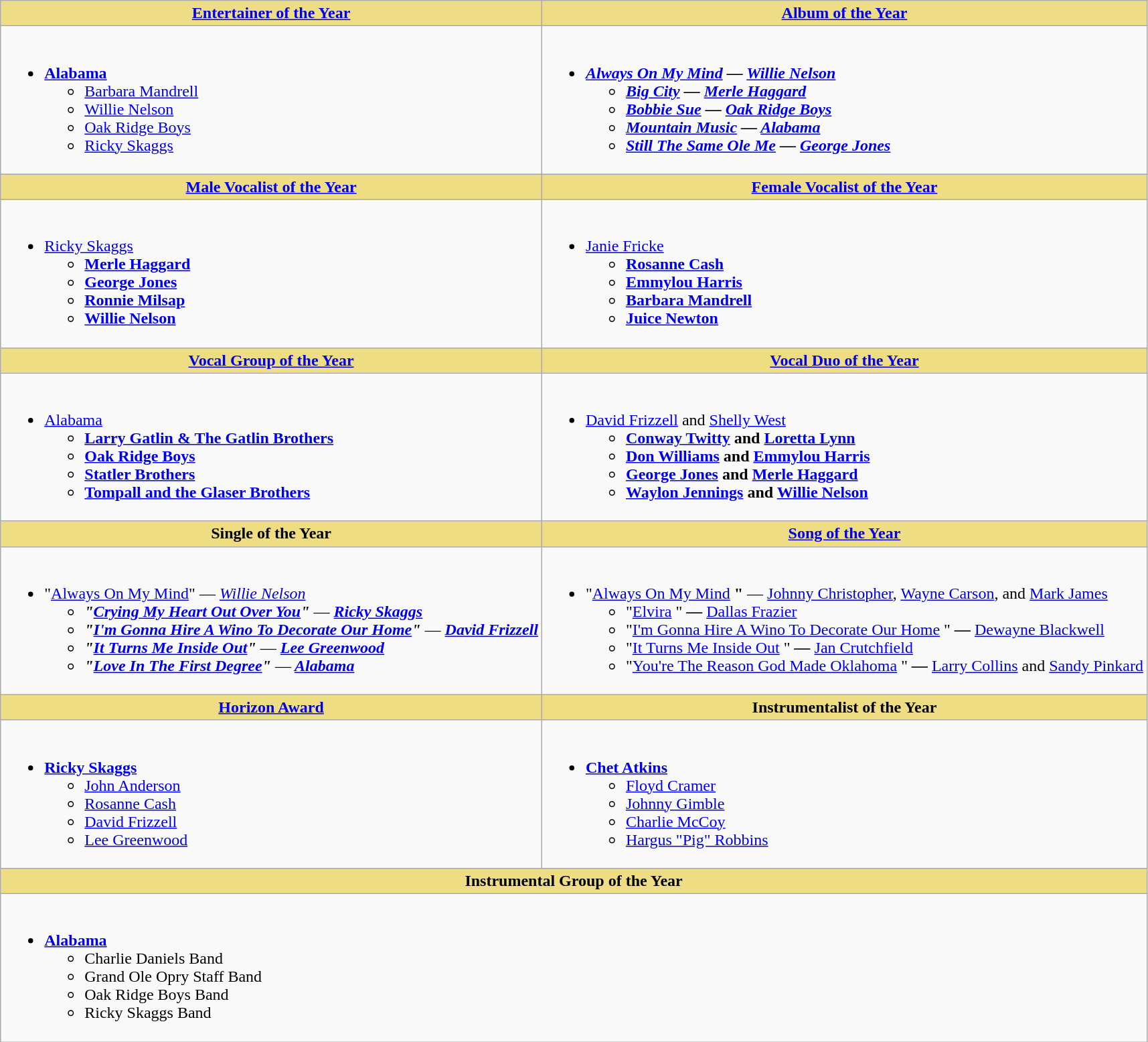<table class="wikitable">
<tr>
<th style="background:#EEDD85; width=50%"><a href='#'>Entertainer of the Year</a></th>
<th style="background:#EEDD85; width=50%"><a href='#'>Album of the Year</a></th>
</tr>
<tr>
<td valign="top"><br><ul><li><strong><a href='#'>Alabama</a></strong><ul><li><a href='#'>Barbara Mandrell</a></li><li><a href='#'>Willie Nelson</a></li><li><a href='#'>Oak Ridge Boys</a></li><li><a href='#'>Ricky Skaggs</a></li></ul></li></ul></td>
<td valign="top"><br><ul><li><strong><em><a href='#'>Always On My Mind</a> —<em> <a href='#'>Willie Nelson</a><strong><ul><li></em><a href='#'>Big City</a> —<em> <a href='#'>Merle Haggard</a></li><li></em><a href='#'>Bobbie Sue</a><em> </em>—<em> <a href='#'>Oak Ridge Boys</a></li><li></em><a href='#'>Mountain Music</a><em> </em>—<em> <a href='#'>Alabama</a></li><li></em><a href='#'>Still The Same Ole Me</a><em> </em>—<em> <a href='#'>George Jones</a></li></ul></li></ul></td>
</tr>
<tr>
<th style="background:#EEDD82; width=50%"><a href='#'>Male Vocalist of the Year</a></th>
<th style="background:#EEDD82; width=50%"><a href='#'>Female Vocalist of the Year</a></th>
</tr>
<tr>
<td valign="top"><br><ul><li></strong><a href='#'>Ricky Skaggs</a><strong><ul><li><a href='#'>Merle Haggard</a></li><li><a href='#'>George Jones</a></li><li><a href='#'>Ronnie Milsap</a></li><li><a href='#'>Willie Nelson</a></li></ul></li></ul></td>
<td valign="top"><br><ul><li></strong><a href='#'>Janie Fricke</a><strong><ul><li><a href='#'>Rosanne Cash</a></li><li><a href='#'>Emmylou Harris</a></li><li><a href='#'>Barbara Mandrell</a></li><li><a href='#'>Juice Newton</a></li></ul></li></ul></td>
</tr>
<tr>
<th style="background:#EEDD82; width=50%"><a href='#'>Vocal Group of the Year</a></th>
<th style="background:#EEDD82; width=50%"><a href='#'>Vocal Duo of the Year</a></th>
</tr>
<tr>
<td valign="top"><br><ul><li></strong><a href='#'>Alabama</a><strong><ul><li><a href='#'>Larry Gatlin & The Gatlin Brothers</a></li><li><a href='#'>Oak Ridge Boys</a></li><li><a href='#'>Statler Brothers</a></li><li><a href='#'>Tompall and the Glaser Brothers</a></li></ul></li></ul></td>
<td valign="top"><br><ul><li></strong><a href='#'>David Frizzell</a> and <a href='#'>Shelly West</a><strong><ul><li><a href='#'>Conway Twitty</a> and <a href='#'>Loretta Lynn</a></li><li><a href='#'>Don Williams</a> and <a href='#'>Emmylou Harris</a></li><li><a href='#'>George Jones</a> and <a href='#'>Merle Haggard</a></li><li><a href='#'>Waylon Jennings</a> and <a href='#'>Willie Nelson</a></li></ul></li></ul></td>
</tr>
<tr>
<th style="background:#EEDD82; width=50%">Single of the Year</th>
<th style="background:#EEDD82; width=50%"><a href='#'>Song of the Year</a></th>
</tr>
<tr>
<td valign="top"><br><ul><li></strong>"<a href='#'>Always On My Mind</a>" </em>—<em> <a href='#'>Willie Nelson</a><strong><ul><li>"<a href='#'>Crying My Heart Out Over You</a>" </em></strong>—<strong><em> <a href='#'>Ricky Skaggs</a></li><li>"<a href='#'>I'm Gonna Hire A Wino To Decorate Our Home</a>" </em></strong>—<strong><em> <a href='#'>David Frizzell</a></li><li>"<a href='#'>It Turns Me Inside Out</a>" </em></strong>—<strong><em> <a href='#'>Lee Greenwood</a></li><li>"<a href='#'>Love In The First Degree</a>" </em></strong>—<strong><em> <a href='#'>Alabama</a></li></ul></li></ul></td>
<td valign="top"><br><ul><li>"<a href='#'></strong>Always On My Mind<strong></a> " </em></strong>—</em> <a href='#'>Johnny Christopher</a>, <a href='#'>Wayne Carson</a>, and <a href='#'>Mark James</a></strong><ul><li>"<a href='#'>Elvira</a> " <strong><em>—</em></strong> <a href='#'>Dallas Frazier</a></li><li>"<a href='#'>I'm Gonna Hire A Wino To Decorate Our Home</a> " <strong><em>—</em></strong> <a href='#'>Dewayne Blackwell</a></li><li>"<a href='#'>It Turns Me Inside Out</a> " <strong><em>—</em></strong> <a href='#'>Jan Crutchfield</a></li><li>"<a href='#'>You're The Reason God Made Oklahoma</a> " <strong><em>—</em></strong> <a href='#'>Larry Collins</a> and <a href='#'>Sandy Pinkard</a></li></ul></li></ul></td>
</tr>
<tr>
<th style="background:#EEDD82; width=50%"><a href='#'>Horizon Award</a></th>
<th style="background:#EEDD82; width=50%">Instrumentalist of the Year</th>
</tr>
<tr>
<td valign="top"><br><ul><li><strong><a href='#'>Ricky Skaggs</a></strong><ul><li><a href='#'>John Anderson</a></li><li><a href='#'>Rosanne Cash</a></li><li><a href='#'>David Frizzell</a></li><li><a href='#'>Lee Greenwood</a></li></ul></li></ul></td>
<td valign="top"><br><ul><li><strong><a href='#'>Chet Atkins</a></strong><ul><li><a href='#'>Floyd Cramer</a></li><li><a href='#'>Johnny Gimble</a></li><li><a href='#'>Charlie McCoy</a></li><li><a href='#'>Hargus "Pig" Robbins</a></li></ul></li></ul></td>
</tr>
<tr>
<th colspan="2" style="background:#EEDD82; width=50%">Instrumental Group of the Year</th>
</tr>
<tr>
<td colspan="2" valign="top"><br><ul><li><strong><a href='#'>Alabama</a></strong><ul><li>Charlie Daniels Band</li><li>Grand Ole Opry Staff Band</li><li>Oak Ridge Boys Band</li><li>Ricky Skaggs Band</li></ul></li></ul></td>
</tr>
</table>
